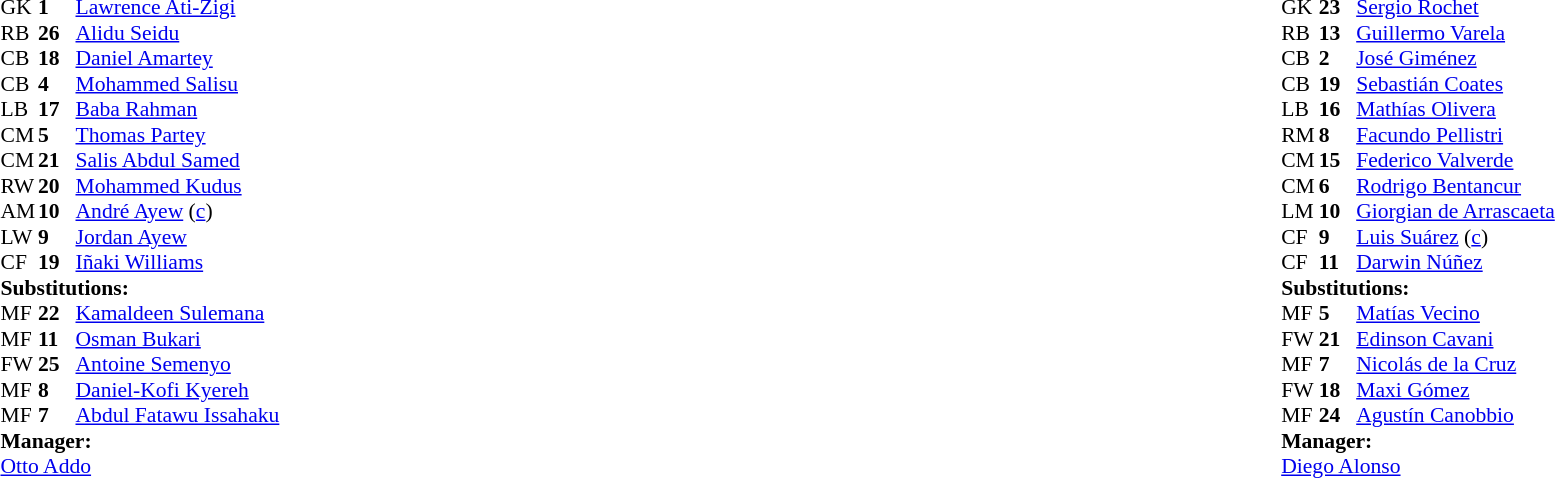<table width="100%">
<tr>
<td valign="top" width="40%"><br><table style="font-size:90%" cellspacing="0" cellpadding="0">
<tr>
<th width=25></th>
<th width=25></th>
</tr>
<tr>
<td>GK</td>
<td><strong>1</strong></td>
<td><a href='#'>Lawrence Ati-Zigi</a></td>
</tr>
<tr>
<td>RB</td>
<td><strong>26</strong></td>
<td><a href='#'>Alidu Seidu</a></td>
<td></td>
</tr>
<tr>
<td>CB</td>
<td><strong>18</strong></td>
<td><a href='#'>Daniel Amartey</a></td>
</tr>
<tr>
<td>CB</td>
<td><strong>4</strong></td>
<td><a href='#'>Mohammed Salisu</a></td>
</tr>
<tr>
<td>LB</td>
<td><strong>17</strong></td>
<td><a href='#'>Baba Rahman</a></td>
</tr>
<tr>
<td>CM</td>
<td><strong>5</strong></td>
<td><a href='#'>Thomas Partey</a></td>
</tr>
<tr>
<td>CM</td>
<td><strong>21</strong></td>
<td><a href='#'>Salis Abdul Samed</a></td>
<td></td>
<td></td>
</tr>
<tr>
<td>RW</td>
<td><strong>20</strong></td>
<td><a href='#'>Mohammed Kudus</a></td>
<td></td>
<td></td>
</tr>
<tr>
<td>AM</td>
<td><strong>10</strong></td>
<td><a href='#'>André Ayew</a> (<a href='#'>c</a>)</td>
<td></td>
<td></td>
</tr>
<tr>
<td>LW</td>
<td><strong>9</strong></td>
<td><a href='#'>Jordan Ayew</a></td>
<td></td>
<td></td>
</tr>
<tr>
<td>CF</td>
<td><strong>19</strong></td>
<td><a href='#'>Iñaki Williams</a></td>
<td></td>
<td></td>
</tr>
<tr>
<td colspan=3><strong>Substitutions:</strong></td>
</tr>
<tr>
<td>MF</td>
<td><strong>22</strong></td>
<td><a href='#'>Kamaldeen Sulemana</a></td>
<td></td>
<td></td>
</tr>
<tr>
<td>MF</td>
<td><strong>11</strong></td>
<td><a href='#'>Osman Bukari</a></td>
<td></td>
<td></td>
</tr>
<tr>
<td>FW</td>
<td><strong>25</strong></td>
<td><a href='#'>Antoine Semenyo</a></td>
<td></td>
<td></td>
</tr>
<tr>
<td>MF</td>
<td><strong>8</strong></td>
<td><a href='#'>Daniel-Kofi Kyereh</a></td>
<td></td>
<td></td>
</tr>
<tr>
<td>MF</td>
<td><strong>7</strong></td>
<td><a href='#'>Abdul Fatawu Issahaku</a></td>
<td></td>
<td></td>
</tr>
<tr>
<td colspan=3><strong>Manager:</strong></td>
</tr>
<tr>
<td colspan=3><a href='#'>Otto Addo</a></td>
</tr>
</table>
</td>
<td valign="top"></td>
<td valign="top" width="50%"><br><table style="font-size:90%; margin:auto" cellspacing="0" cellpadding="0">
<tr>
<th width=25></th>
<th width=25></th>
</tr>
<tr>
<td>GK</td>
<td><strong>23</strong></td>
<td><a href='#'>Sergio Rochet</a></td>
</tr>
<tr>
<td>RB</td>
<td><strong>13</strong></td>
<td><a href='#'>Guillermo Varela</a></td>
</tr>
<tr>
<td>CB</td>
<td><strong>2</strong></td>
<td><a href='#'>José Giménez</a></td>
<td></td>
</tr>
<tr>
<td>CB</td>
<td><strong>19</strong></td>
<td><a href='#'>Sebastián Coates</a></td>
<td></td>
</tr>
<tr>
<td>LB</td>
<td><strong>16</strong></td>
<td><a href='#'>Mathías Olivera</a></td>
</tr>
<tr>
<td>RM</td>
<td><strong>8</strong></td>
<td><a href='#'>Facundo Pellistri</a></td>
<td></td>
<td></td>
</tr>
<tr>
<td>CM</td>
<td><strong>15</strong></td>
<td><a href='#'>Federico Valverde</a></td>
</tr>
<tr>
<td>CM</td>
<td><strong>6</strong></td>
<td><a href='#'>Rodrigo Bentancur</a></td>
<td></td>
<td></td>
</tr>
<tr>
<td>LM</td>
<td><strong>10</strong></td>
<td><a href='#'>Giorgian de Arrascaeta</a></td>
<td></td>
<td></td>
</tr>
<tr>
<td>CF</td>
<td><strong>9</strong></td>
<td><a href='#'>Luis Suárez</a> (<a href='#'>c</a>)</td>
<td></td>
<td></td>
</tr>
<tr>
<td>CF</td>
<td><strong>11</strong></td>
<td><a href='#'>Darwin Núñez</a></td>
<td></td>
<td></td>
</tr>
<tr>
<td colspan=3><strong>Substitutions:</strong></td>
</tr>
<tr>
<td>MF</td>
<td><strong>5</strong></td>
<td><a href='#'>Matías Vecino</a></td>
<td></td>
<td></td>
</tr>
<tr>
<td>FW</td>
<td><strong>21</strong></td>
<td><a href='#'>Edinson Cavani</a></td>
<td></td>
<td></td>
</tr>
<tr>
<td>MF</td>
<td><strong>7</strong></td>
<td><a href='#'>Nicolás de la Cruz</a></td>
<td></td>
<td></td>
</tr>
<tr>
<td>FW</td>
<td><strong>18</strong></td>
<td><a href='#'>Maxi Gómez</a></td>
<td></td>
<td></td>
</tr>
<tr>
<td>MF</td>
<td><strong>24</strong></td>
<td><a href='#'>Agustín Canobbio</a></td>
<td></td>
<td></td>
</tr>
<tr>
<td colspan=3><strong>Manager:</strong></td>
</tr>
<tr>
<td colspan=3><a href='#'>Diego Alonso</a></td>
</tr>
</table>
</td>
</tr>
</table>
